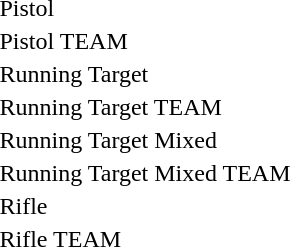<table>
<tr>
<td>Pistol</td>
<td></td>
<td></td>
<td></td>
</tr>
<tr>
<td>Pistol TEAM</td>
<td></td>
<td></td>
<td></td>
</tr>
<tr>
<td>Running Target</td>
<td></td>
<td></td>
<td></td>
</tr>
<tr>
<td>Running Target TEAM</td>
<td></td>
<td></td>
<td></td>
</tr>
<tr>
<td>Running Target Mixed</td>
<td></td>
<td></td>
<td></td>
</tr>
<tr>
<td>Running Target Mixed TEAM</td>
<td></td>
<td></td>
<td></td>
</tr>
<tr>
<td>Rifle</td>
<td></td>
<td></td>
<td></td>
</tr>
<tr>
<td>Rifle TEAM</td>
<td></td>
<td></td>
<td></td>
</tr>
</table>
